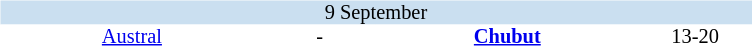<table table width=80%>
<tr>
<td width=50% valign="top"><br><table border=0 cellspacing=0 cellpadding=0 style="font-size: 85%; border-collapse: collapse;" width=100%>
<tr bgcolor="#CADFF0">
<td style="font-size:100%"; align="center" colspan="5">9 September</td>
</tr>
<tr align=center bgcolor=#FFFFFF>
<td width=35%><a href='#'>Austral</a></td>
<td width=15%>-</td>
<td width=35%><strong><a href='#'>Chubut</a></strong></td>
<td width=15%>13-20</td>
</tr>
</table>
</td>
<td width=50% valign="top"></td>
</tr>
</table>
